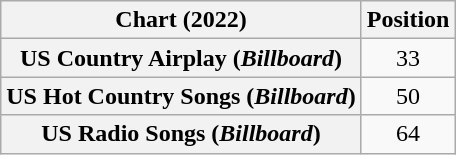<table class="wikitable sortable plainrowheaders" style="text-align:center">
<tr>
<th scope="col">Chart (2022)</th>
<th scope="col">Position</th>
</tr>
<tr>
<th scope="row">US Country Airplay (<em>Billboard</em>)</th>
<td>33</td>
</tr>
<tr>
<th scope="row">US Hot Country Songs (<em>Billboard</em>)</th>
<td>50</td>
</tr>
<tr>
<th scope="row">US Radio Songs (<em>Billboard</em>)</th>
<td>64</td>
</tr>
</table>
